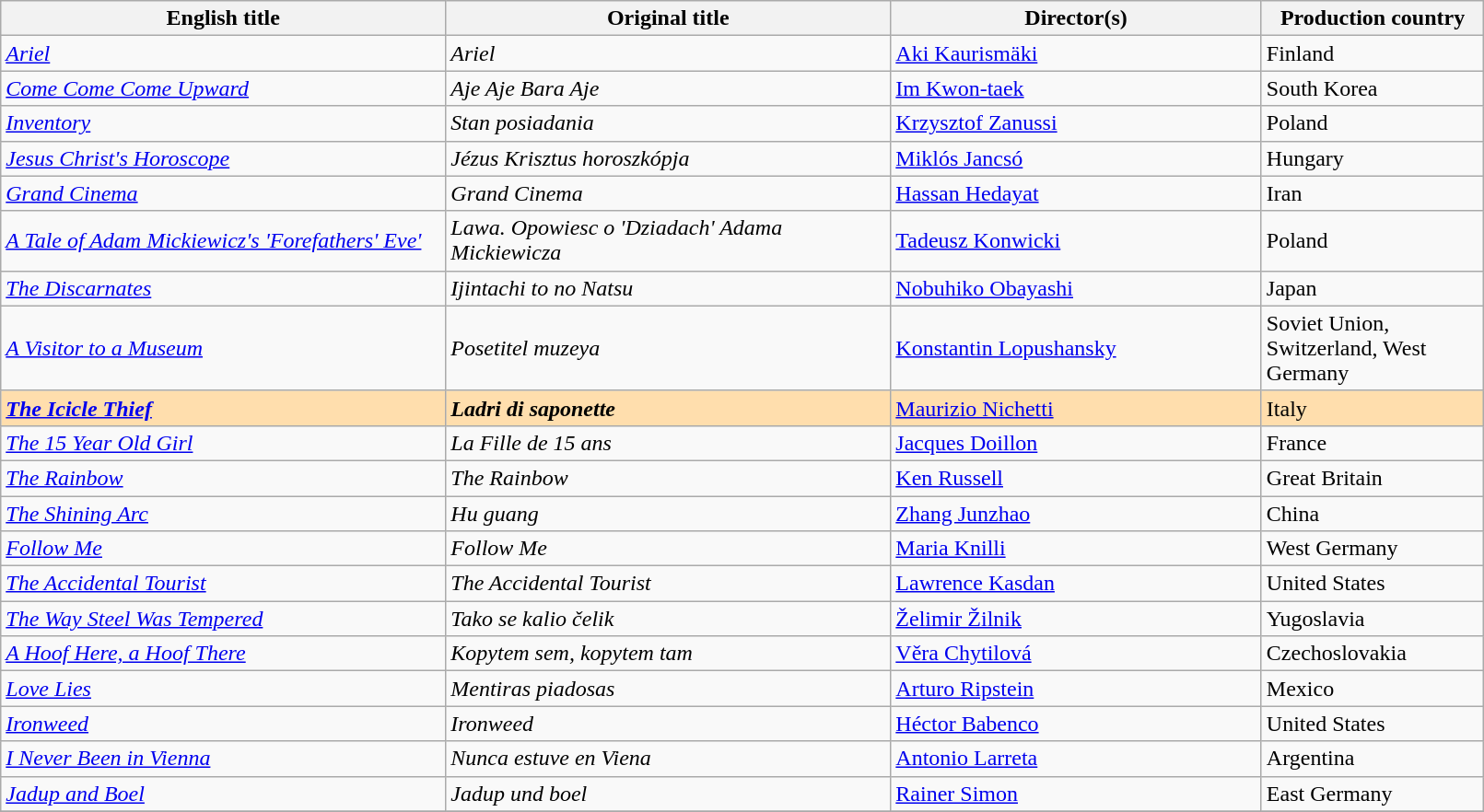<table class="sortable wikitable" width="85%" cellpadding="5">
<tr>
<th width="30%">English title</th>
<th width="30%">Original title</th>
<th width="25%">Director(s)</th>
<th width="15%">Production country</th>
</tr>
<tr>
<td><em><a href='#'>Ariel</a></em></td>
<td><em>Ariel</em></td>
<td><a href='#'>Aki Kaurismäki</a></td>
<td>Finland</td>
</tr>
<tr>
<td><em><a href='#'>Come Come Come Upward</a></em></td>
<td><em>Aje Aje Bara Aje</em></td>
<td><a href='#'>Im Kwon-taek</a></td>
<td>South Korea</td>
</tr>
<tr>
<td><em><a href='#'>Inventory</a></em></td>
<td><em>Stan posiadania</em></td>
<td><a href='#'>Krzysztof Zanussi</a></td>
<td>Poland</td>
</tr>
<tr>
<td><em><a href='#'>Jesus Christ's Horoscope</a></em></td>
<td><em>Jézus Krisztus horoszkópja</em></td>
<td><a href='#'>Miklós Jancsó</a></td>
<td>Hungary</td>
</tr>
<tr>
<td><em><a href='#'>Grand Cinema</a></em></td>
<td><em>Grand Cinema</em></td>
<td><a href='#'>Hassan Hedayat</a></td>
<td>Iran</td>
</tr>
<tr>
<td><em><a href='#'>A Tale of Adam Mickiewicz's 'Forefathers' Eve'</a></em></td>
<td><em>Lawa. Opowiesc o 'Dziadach' Adama Mickiewicza</em></td>
<td><a href='#'>Tadeusz Konwicki</a></td>
<td>Poland</td>
</tr>
<tr>
<td><em><a href='#'>The Discarnates</a></em></td>
<td><em>Ijintachi to no Natsu</em></td>
<td><a href='#'>Nobuhiko Obayashi</a></td>
<td>Japan</td>
</tr>
<tr>
<td><em><a href='#'>A Visitor to a Museum</a></em></td>
<td><em>Posetitel muzeya</em></td>
<td><a href='#'>Konstantin Lopushansky</a></td>
<td>Soviet Union, Switzerland, West Germany</td>
</tr>
<tr style="background:#FFDEAD;">
<td><strong><em><a href='#'>The Icicle Thief</a></em></strong></td>
<td><strong><em>Ladri di saponette</em></strong></td>
<td><a href='#'>Maurizio Nichetti</a></td>
<td>Italy</td>
</tr>
<tr>
<td><em><a href='#'>The 15 Year Old Girl</a></em></td>
<td><em>La Fille de 15 ans</em></td>
<td><a href='#'>Jacques Doillon</a></td>
<td>France</td>
</tr>
<tr>
<td><em><a href='#'>The Rainbow</a></em></td>
<td><em>The Rainbow</em></td>
<td><a href='#'>Ken Russell</a></td>
<td>Great Britain</td>
</tr>
<tr>
<td><em><a href='#'>The Shining Arc</a></em></td>
<td><em>Hu guang</em></td>
<td><a href='#'>Zhang Junzhao</a></td>
<td>China</td>
</tr>
<tr>
<td><em><a href='#'>Follow Me</a></em></td>
<td><em>Follow Me</em></td>
<td><a href='#'>Maria Knilli</a></td>
<td>West Germany</td>
</tr>
<tr>
<td><em><a href='#'>The Accidental Tourist</a></em></td>
<td><em>The Accidental Tourist</em></td>
<td><a href='#'>Lawrence Kasdan</a></td>
<td>United States</td>
</tr>
<tr>
<td><em><a href='#'>The Way Steel Was Tempered</a></em></td>
<td><em>Tako se kalio čelik</em></td>
<td><a href='#'>Želimir Žilnik</a></td>
<td>Yugoslavia</td>
</tr>
<tr>
<td><em><a href='#'>A Hoof Here, a Hoof There</a></em></td>
<td><em>Kopytem sem, kopytem tam</em></td>
<td><a href='#'>Věra Chytilová</a></td>
<td>Czechoslovakia</td>
</tr>
<tr>
<td><em><a href='#'>Love Lies</a></em></td>
<td><em>Mentiras piadosas</em></td>
<td><a href='#'>Arturo Ripstein</a></td>
<td>Mexico</td>
</tr>
<tr>
<td><em><a href='#'>Ironweed</a></em></td>
<td><em>Ironweed</em></td>
<td><a href='#'>Héctor Babenco</a></td>
<td>United States</td>
</tr>
<tr>
<td><em><a href='#'>I Never Been in Vienna</a></em></td>
<td><em>Nunca estuve en Viena</em></td>
<td><a href='#'>Antonio Larreta</a></td>
<td>Argentina</td>
</tr>
<tr>
<td><em><a href='#'>Jadup and Boel</a></em></td>
<td><em>Jadup und boel</em></td>
<td><a href='#'>Rainer Simon</a></td>
<td>East Germany</td>
</tr>
<tr>
</tr>
</table>
